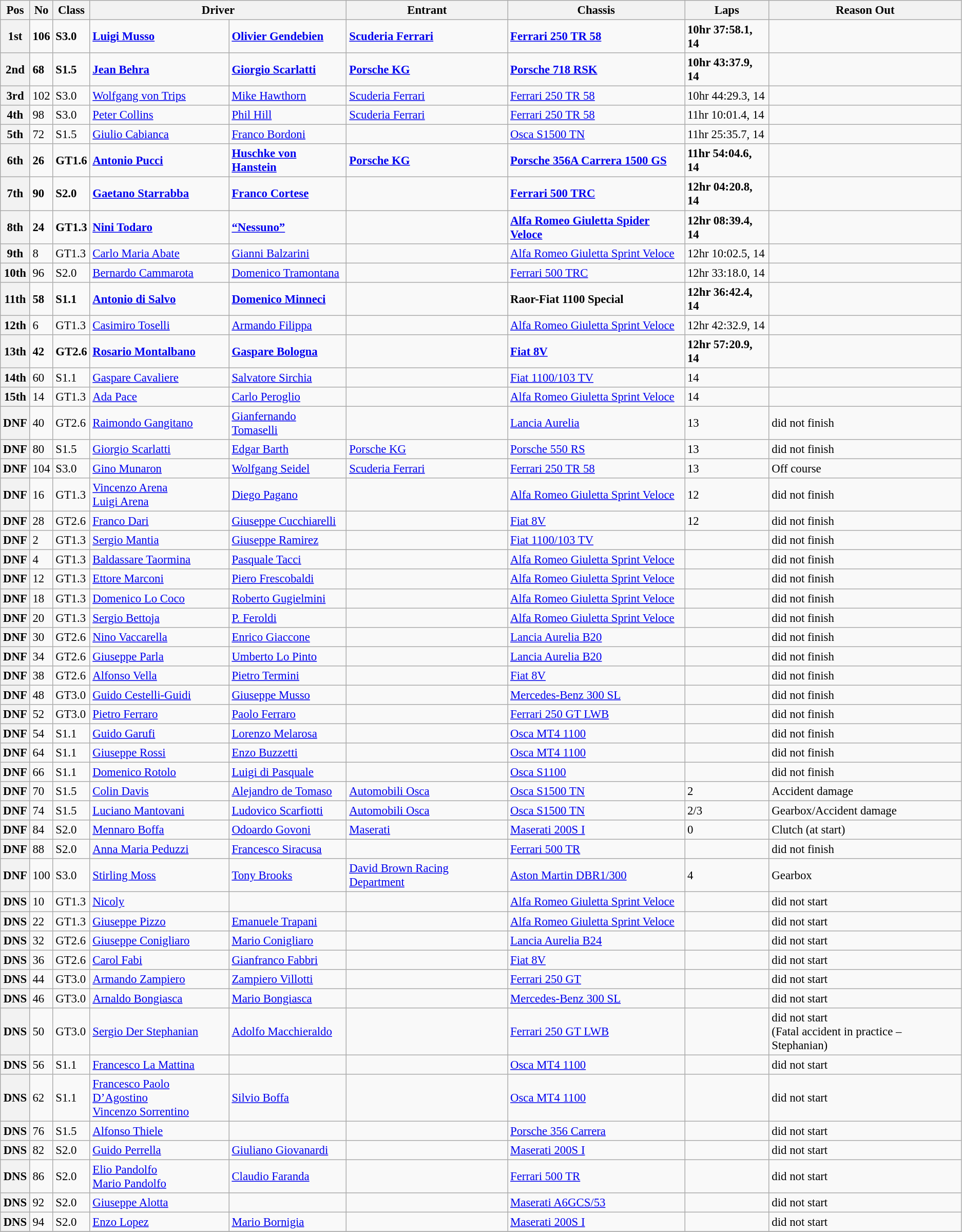<table class="wikitable" style="font-size: 95%;">
<tr>
<th>Pos</th>
<th>No</th>
<th>Class</th>
<th colspan=2>Driver</th>
<th>Entrant</th>
<th>Chassis</th>
<th>Laps</th>
<th>Reason Out</th>
</tr>
<tr>
<th><strong>1st</strong></th>
<td><strong>106</strong></td>
<td><strong>S3.0</strong></td>
<td> <strong><a href='#'>Luigi Musso</a></strong></td>
<td> <strong><a href='#'>Olivier Gendebien</a></strong></td>
<td><strong><a href='#'>Scuderia Ferrari</a></strong></td>
<td><strong><a href='#'>Ferrari 250 TR 58</a></strong></td>
<td><strong>10hr 37:58.1, 14</strong></td>
<td></td>
</tr>
<tr>
<th><strong>2nd</strong></th>
<td><strong>68</strong></td>
<td><strong>S1.5</strong></td>
<td> <strong><a href='#'>Jean Behra</a></strong></td>
<td> <strong><a href='#'>Giorgio Scarlatti</a></strong></td>
<td><strong><a href='#'>Porsche KG</a></strong></td>
<td><strong><a href='#'>Porsche 718 RSK</a></strong></td>
<td><strong>10hr 43:37.9, 14</strong></td>
<td></td>
</tr>
<tr>
<th>3rd</th>
<td>102</td>
<td>S3.0</td>
<td> <a href='#'>Wolfgang von Trips</a></td>
<td> <a href='#'>Mike Hawthorn</a></td>
<td><a href='#'>Scuderia Ferrari</a></td>
<td><a href='#'>Ferrari 250 TR 58</a></td>
<td>10hr 44:29.3, 14</td>
<td></td>
</tr>
<tr>
<th>4th</th>
<td>98</td>
<td>S3.0</td>
<td> <a href='#'>Peter Collins</a></td>
<td> <a href='#'>Phil Hill</a></td>
<td><a href='#'>Scuderia Ferrari</a></td>
<td><a href='#'>Ferrari 250 TR 58</a></td>
<td>11hr 10:01.4, 14</td>
<td></td>
</tr>
<tr>
<th>5th</th>
<td>72</td>
<td>S1.5</td>
<td> <a href='#'>Giulio Cabianca</a></td>
<td> <a href='#'>Franco Bordoni</a></td>
<td></td>
<td><a href='#'>Osca S1500 TN</a></td>
<td>11hr 25:35.7, 14</td>
<td></td>
</tr>
<tr>
<th><strong>6th</strong></th>
<td><strong>26</strong></td>
<td><strong>GT1.6</strong></td>
<td> <strong><a href='#'>Antonio Pucci</a></strong></td>
<td> <strong><a href='#'>Huschke von Hanstein</a></strong></td>
<td><strong><a href='#'>Porsche KG</a></strong></td>
<td><strong><a href='#'>Porsche 356A Carrera 1500 GS</a></strong></td>
<td><strong>11hr 54:04.6, 14</strong></td>
<td></td>
</tr>
<tr>
<th><strong>7th</strong></th>
<td><strong>90</strong></td>
<td><strong>S2.0</strong></td>
<td> <strong><a href='#'>Gaetano Starrabba</a></strong></td>
<td> <strong><a href='#'>Franco Cortese</a></strong></td>
<td></td>
<td><strong><a href='#'>Ferrari 500 TRC</a></strong></td>
<td><strong>12hr 04:20.8, 14</strong></td>
<td></td>
</tr>
<tr>
<th><strong>8th</strong></th>
<td><strong>24</strong></td>
<td><strong>GT1.3</strong></td>
<td> <strong><a href='#'>Nini Todaro</a></strong></td>
<td> <strong><a href='#'>“Nessuno”</a></strong></td>
<td></td>
<td><strong><a href='#'>Alfa Romeo Giuletta Spider Veloce</a></strong></td>
<td><strong>12hr 08:39.4, 14</strong></td>
<td></td>
</tr>
<tr>
<th>9th</th>
<td>8</td>
<td>GT1.3</td>
<td> <a href='#'>Carlo Maria Abate</a></td>
<td> <a href='#'>Gianni Balzarini</a></td>
<td></td>
<td><a href='#'>Alfa Romeo Giuletta Sprint Veloce</a></td>
<td>12hr 10:02.5, 14</td>
<td></td>
</tr>
<tr>
<th>10th</th>
<td>96</td>
<td>S2.0</td>
<td> <a href='#'>Bernardo Cammarota</a></td>
<td> <a href='#'>Domenico Tramontana</a></td>
<td></td>
<td><a href='#'>Ferrari 500 TRC</a></td>
<td>12hr 33:18.0, 14</td>
<td></td>
</tr>
<tr>
<th><strong>11th</strong></th>
<td><strong>58</strong></td>
<td><strong>S1.1</strong></td>
<td> <strong><a href='#'>Antonio di Salvo</a></strong></td>
<td> <strong><a href='#'>Domenico Minneci</a></strong></td>
<td></td>
<td><strong>Raor-Fiat 1100 Special</strong></td>
<td><strong>12hr 36:42.4, 14</strong></td>
<td></td>
</tr>
<tr>
<th>12th</th>
<td>6</td>
<td>GT1.3</td>
<td> <a href='#'>Casimiro Toselli</a></td>
<td> <a href='#'>Armando Filippa</a></td>
<td></td>
<td><a href='#'>Alfa Romeo Giuletta Sprint Veloce</a></td>
<td>12hr 42:32.9, 14</td>
<td></td>
</tr>
<tr>
<th><strong>13th</strong></th>
<td><strong>42</strong></td>
<td><strong>GT2.6</strong></td>
<td> <strong><a href='#'>Rosario Montalbano</a></strong></td>
<td> <strong><a href='#'>Gaspare Bologna</a></strong></td>
<td></td>
<td><strong><a href='#'>Fiat 8V</a></strong></td>
<td><strong>12hr 57:20.9, 14</strong></td>
<td></td>
</tr>
<tr>
<th>14th</th>
<td>60</td>
<td>S1.1</td>
<td> <a href='#'>Gaspare Cavaliere</a></td>
<td> <a href='#'>Salvatore Sirchia</a></td>
<td></td>
<td><a href='#'>Fiat 1100/103 TV</a></td>
<td>14</td>
<td></td>
</tr>
<tr>
<th>15th</th>
<td>14</td>
<td>GT1.3</td>
<td> <a href='#'>Ada Pace</a></td>
<td> <a href='#'>Carlo Peroglio</a></td>
<td></td>
<td><a href='#'>Alfa Romeo Giuletta Sprint Veloce</a></td>
<td>14</td>
<td></td>
</tr>
<tr>
<th>DNF</th>
<td>40</td>
<td>GT2.6</td>
<td> <a href='#'>Raimondo Gangitano</a></td>
<td> <a href='#'>Gianfernando Tomaselli</a></td>
<td></td>
<td><a href='#'>Lancia Aurelia</a></td>
<td>13</td>
<td>did not finish</td>
</tr>
<tr>
<th>DNF</th>
<td>80</td>
<td>S1.5</td>
<td> <a href='#'>Giorgio Scarlatti</a></td>
<td> <a href='#'>Edgar Barth</a></td>
<td><a href='#'>Porsche KG</a></td>
<td><a href='#'>Porsche 550 RS</a></td>
<td>13</td>
<td>did not finish</td>
</tr>
<tr>
<th>DNF</th>
<td>104</td>
<td>S3.0</td>
<td> <a href='#'>Gino Munaron</a></td>
<td> <a href='#'>Wolfgang Seidel</a></td>
<td><a href='#'>Scuderia Ferrari</a></td>
<td><a href='#'>Ferrari 250 TR 58</a></td>
<td>13</td>
<td>Off course</td>
</tr>
<tr>
<th>DNF</th>
<td>16</td>
<td>GT1.3</td>
<td> <a href='#'>Vincenzo Arena</a><br> <a href='#'>Luigi Arena</a></td>
<td> <a href='#'>Diego Pagano</a></td>
<td></td>
<td><a href='#'>Alfa Romeo Giuletta Sprint Veloce</a></td>
<td>12</td>
<td>did not finish</td>
</tr>
<tr>
<th>DNF</th>
<td>28</td>
<td>GT2.6</td>
<td> <a href='#'>Franco Dari</a></td>
<td> <a href='#'>Giuseppe Cucchiarelli</a></td>
<td></td>
<td><a href='#'>Fiat 8V</a></td>
<td>12</td>
<td>did not finish</td>
</tr>
<tr>
<th>DNF</th>
<td>2</td>
<td>GT1.3</td>
<td> <a href='#'>Sergio Mantia</a></td>
<td> <a href='#'>Giuseppe Ramirez</a></td>
<td></td>
<td><a href='#'>Fiat 1100/103 TV</a></td>
<td></td>
<td>did not finish</td>
</tr>
<tr>
<th>DNF</th>
<td>4</td>
<td>GT1.3</td>
<td> <a href='#'>Baldassare Taormina</a></td>
<td> <a href='#'>Pasquale Tacci</a></td>
<td></td>
<td><a href='#'>Alfa Romeo Giuletta Sprint Veloce</a></td>
<td></td>
<td>did not finish</td>
</tr>
<tr>
<th>DNF</th>
<td>12</td>
<td>GT1.3</td>
<td> <a href='#'>Ettore Marconi</a></td>
<td> <a href='#'>Piero Frescobaldi</a></td>
<td></td>
<td><a href='#'>Alfa Romeo Giuletta Sprint Veloce</a></td>
<td></td>
<td>did not finish</td>
</tr>
<tr>
<th>DNF</th>
<td>18</td>
<td>GT1.3</td>
<td> <a href='#'>Domenico Lo Coco</a></td>
<td> <a href='#'>Roberto Gugielmini</a></td>
<td></td>
<td><a href='#'>Alfa Romeo Giuletta Sprint Veloce</a></td>
<td></td>
<td>did not finish</td>
</tr>
<tr>
<th>DNF</th>
<td>20</td>
<td>GT1.3</td>
<td> <a href='#'>Sergio Bettoja</a></td>
<td> <a href='#'>P. Feroldi</a></td>
<td></td>
<td><a href='#'>Alfa Romeo Giuletta Sprint Veloce</a></td>
<td></td>
<td>did not finish</td>
</tr>
<tr>
<th>DNF</th>
<td>30</td>
<td>GT2.6</td>
<td> <a href='#'>Nino Vaccarella</a></td>
<td> <a href='#'>Enrico Giaccone</a></td>
<td></td>
<td><a href='#'>Lancia Aurelia B20</a></td>
<td></td>
<td>did not finish</td>
</tr>
<tr>
<th>DNF</th>
<td>34</td>
<td>GT2.6</td>
<td> <a href='#'>Giuseppe Parla</a></td>
<td> <a href='#'>Umberto Lo Pinto</a></td>
<td></td>
<td><a href='#'>Lancia Aurelia B20</a></td>
<td></td>
<td>did not finish</td>
</tr>
<tr>
<th>DNF</th>
<td>38</td>
<td>GT2.6</td>
<td> <a href='#'>Alfonso Vella</a></td>
<td> <a href='#'>Pietro Termini</a></td>
<td></td>
<td><a href='#'>Fiat 8V</a></td>
<td></td>
<td>did not finish</td>
</tr>
<tr>
<th>DNF</th>
<td>48</td>
<td>GT3.0</td>
<td> <a href='#'>Guido Cestelli-Guidi</a></td>
<td> <a href='#'>Giuseppe Musso</a></td>
<td></td>
<td><a href='#'>Mercedes-Benz 300 SL</a></td>
<td></td>
<td>did not finish</td>
</tr>
<tr>
<th>DNF</th>
<td>52</td>
<td>GT3.0</td>
<td> <a href='#'>Pietro Ferraro</a></td>
<td> <a href='#'>Paolo Ferraro</a></td>
<td></td>
<td><a href='#'>Ferrari 250 GT LWB</a></td>
<td></td>
<td>did not finish</td>
</tr>
<tr>
<th>DNF</th>
<td>54</td>
<td>S1.1</td>
<td> <a href='#'>Guido Garufi</a></td>
<td> <a href='#'>Lorenzo Melarosa</a></td>
<td></td>
<td><a href='#'>Osca MT4 1100</a></td>
<td></td>
<td>did not finish</td>
</tr>
<tr>
<th>DNF</th>
<td>64</td>
<td>S1.1</td>
<td> <a href='#'>Giuseppe Rossi</a></td>
<td> <a href='#'>Enzo Buzzetti</a></td>
<td></td>
<td><a href='#'>Osca MT4 1100</a></td>
<td></td>
<td>did not finish</td>
</tr>
<tr>
<th>DNF</th>
<td>66</td>
<td>S1.1</td>
<td> <a href='#'>Domenico Rotolo</a></td>
<td> <a href='#'>Luigi di Pasquale</a></td>
<td></td>
<td><a href='#'>Osca S1100</a></td>
<td></td>
<td>did not finish</td>
</tr>
<tr>
<th>DNF</th>
<td>70</td>
<td>S1.5</td>
<td> <a href='#'>Colin Davis</a></td>
<td> <a href='#'>Alejandro de Tomaso</a></td>
<td><a href='#'>Automobili Osca</a></td>
<td><a href='#'>Osca S1500 TN</a></td>
<td>2</td>
<td>Accident damage</td>
</tr>
<tr>
<th>DNF</th>
<td>74</td>
<td>S1.5</td>
<td> <a href='#'>Luciano Mantovani</a></td>
<td> <a href='#'>Ludovico Scarfiotti</a></td>
<td><a href='#'>Automobili Osca</a></td>
<td><a href='#'>Osca S1500 TN</a></td>
<td>2/3</td>
<td>Gearbox/Accident damage</td>
</tr>
<tr>
<th>DNF</th>
<td>84</td>
<td>S2.0</td>
<td> <a href='#'>Mennaro Boffa</a></td>
<td> <a href='#'>Odoardo Govoni</a></td>
<td><a href='#'>Maserati</a></td>
<td><a href='#'>Maserati 200S I</a></td>
<td>0</td>
<td>Clutch (at start)</td>
</tr>
<tr>
<th>DNF</th>
<td>88</td>
<td>S2.0</td>
<td> <a href='#'>Anna Maria Peduzzi</a></td>
<td> <a href='#'>Francesco Siracusa</a></td>
<td></td>
<td><a href='#'>Ferrari 500 TR</a></td>
<td></td>
<td>did not finish</td>
</tr>
<tr>
<th>DNF</th>
<td>100</td>
<td>S3.0</td>
<td> <a href='#'>Stirling Moss</a></td>
<td> <a href='#'>Tony Brooks</a></td>
<td><a href='#'>David Brown Racing Department</a></td>
<td><a href='#'>Aston Martin DBR1/300</a></td>
<td>4</td>
<td>Gearbox</td>
</tr>
<tr>
<th>DNS</th>
<td>10</td>
<td>GT1.3</td>
<td> <a href='#'>Nicoly</a></td>
<td></td>
<td></td>
<td><a href='#'>Alfa Romeo Giuletta Sprint Veloce</a></td>
<td></td>
<td>did not start</td>
</tr>
<tr>
<th>DNS</th>
<td>22</td>
<td>GT1.3</td>
<td> <a href='#'>Giuseppe Pizzo</a></td>
<td> <a href='#'>Emanuele Trapani</a></td>
<td></td>
<td><a href='#'>Alfa Romeo Giuletta Sprint Veloce</a></td>
<td></td>
<td>did not start</td>
</tr>
<tr>
<th>DNS</th>
<td>32</td>
<td>GT2.6</td>
<td> <a href='#'>Giuseppe Conigliaro</a></td>
<td> <a href='#'>Mario Conigliaro</a></td>
<td></td>
<td><a href='#'>Lancia Aurelia B24</a></td>
<td></td>
<td>did not start</td>
</tr>
<tr>
<th>DNS</th>
<td>36</td>
<td>GT2.6</td>
<td> <a href='#'>Carol Fabi</a></td>
<td> <a href='#'>Gianfranco Fabbri</a></td>
<td></td>
<td><a href='#'>Fiat 8V</a></td>
<td></td>
<td>did not start</td>
</tr>
<tr>
<th>DNS</th>
<td>44</td>
<td>GT3.0</td>
<td> <a href='#'>Armando Zampiero</a></td>
<td> <a href='#'>Zampiero Villotti</a></td>
<td></td>
<td><a href='#'>Ferrari 250 GT</a></td>
<td></td>
<td>did not start</td>
</tr>
<tr>
<th>DNS</th>
<td>46</td>
<td>GT3.0</td>
<td> <a href='#'>Arnaldo Bongiasca</a></td>
<td> <a href='#'>Mario Bongiasca</a></td>
<td></td>
<td><a href='#'>Mercedes-Benz 300 SL</a></td>
<td></td>
<td>did not start</td>
</tr>
<tr>
<th>DNS</th>
<td>50</td>
<td>GT3.0</td>
<td> <a href='#'>Sergio Der Stephanian</a></td>
<td> <a href='#'>Adolfo Macchieraldo</a></td>
<td></td>
<td><a href='#'>Ferrari 250 GT LWB</a></td>
<td></td>
<td>did not start<br>(Fatal accident in practice – Stephanian)</td>
</tr>
<tr>
<th>DNS</th>
<td>56</td>
<td>S1.1</td>
<td> <a href='#'>Francesco La Mattina</a></td>
<td></td>
<td></td>
<td><a href='#'>Osca MT4 1100</a></td>
<td></td>
<td>did not start</td>
</tr>
<tr>
<th>DNS</th>
<td>62</td>
<td>S1.1</td>
<td> <a href='#'>Francesco Paolo D’Agostino</a><br> <a href='#'>Vincenzo Sorrentino</a></td>
<td> <a href='#'>Silvio Boffa</a></td>
<td></td>
<td><a href='#'>Osca MT4 1100</a></td>
<td></td>
<td>did not start</td>
</tr>
<tr>
<th>DNS</th>
<td>76</td>
<td>S1.5</td>
<td> <a href='#'>Alfonso Thiele</a></td>
<td></td>
<td></td>
<td><a href='#'>Porsche 356 Carrera</a></td>
<td></td>
<td>did not start</td>
</tr>
<tr>
<th>DNS</th>
<td>82</td>
<td>S2.0</td>
<td> <a href='#'>Guido Perrella</a></td>
<td> <a href='#'>Giuliano Giovanardi</a></td>
<td></td>
<td><a href='#'>Maserati 200S I</a></td>
<td></td>
<td>did not start</td>
</tr>
<tr>
<th>DNS</th>
<td>86</td>
<td>S2.0</td>
<td> <a href='#'>Elio Pandolfo</a><br> <a href='#'>Mario Pandolfo</a></td>
<td> <a href='#'>Claudio Faranda</a></td>
<td></td>
<td><a href='#'>Ferrari 500 TR</a></td>
<td></td>
<td>did not start</td>
</tr>
<tr>
<th>DNS</th>
<td>92</td>
<td>S2.0</td>
<td> <a href='#'>Giuseppe Alotta</a></td>
<td></td>
<td></td>
<td><a href='#'>Maserati A6GCS/53</a></td>
<td></td>
<td>did not start</td>
</tr>
<tr>
<th>DNS</th>
<td>94</td>
<td>S2.0</td>
<td> <a href='#'>Enzo Lopez</a></td>
<td> <a href='#'>Mario Bornigia</a></td>
<td></td>
<td><a href='#'>Maserati 200S I</a></td>
<td></td>
<td>did not start</td>
</tr>
<tr>
</tr>
</table>
